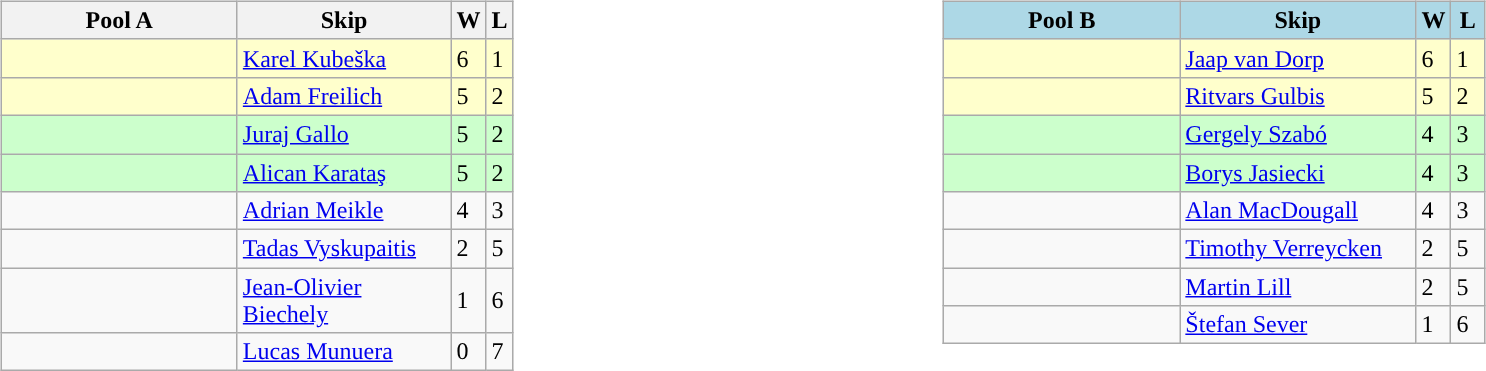<table table>
<tr>
<td valign=top width=10%><br><table class=wikitable>
<tr>
<th width=150>Pool A</th>
<th width=135>Skip</th>
<th>W</th>
<th>L</th>
</tr>
<tr style="background:#ffffcc;">
<td></td>
<td><a href='#'>Karel Kubeška</a></td>
<td>6</td>
<td>1</td>
</tr>
<tr style="background:#ffffcc;">
<td></td>
<td><a href='#'>Adam Freilich</a></td>
<td>5</td>
<td>2</td>
</tr>
<tr style="background:#ccffcc;">
<td></td>
<td><a href='#'>Juraj Gallo</a></td>
<td>5</td>
<td>2</td>
</tr>
<tr style="background:#ccffcc;">
<td></td>
<td><a href='#'>Alican Karataş</a></td>
<td>5</td>
<td>2</td>
</tr>
<tr>
<td></td>
<td><a href='#'>Adrian Meikle</a></td>
<td>4</td>
<td>3</td>
</tr>
<tr>
<td></td>
<td><a href='#'>Tadas Vyskupaitis</a></td>
<td>2</td>
<td>5</td>
</tr>
<tr>
<td></td>
<td><a href='#'>Jean-Olivier Biechely</a></td>
<td>1</td>
<td>6</td>
</tr>
<tr>
<td></td>
<td><a href='#'>Lucas Munuera</a></td>
<td>0</td>
<td>7</td>
</tr>
</table>
</td>
<td valign=top width=10%><br><table class=wikitable>
<tr>
<th style="background: #ADD8E6;" width=150>Pool B</th>
<th style="background: #ADD8E6;" width=150>Skip</th>
<th style="background: #ADD8E6;" width=15>W</th>
<th style="background: #ADD8E6;" width=15>L</th>
</tr>
<tr style="background:#ffffcc;">
<td></td>
<td><a href='#'>Jaap van Dorp</a></td>
<td>6</td>
<td>1</td>
</tr>
<tr style="background:#ffffcc;">
<td></td>
<td><a href='#'>Ritvars Gulbis</a></td>
<td>5</td>
<td>2</td>
</tr>
<tr style="background:#ccffcc;">
<td></td>
<td><a href='#'>Gergely Szabó</a></td>
<td>4</td>
<td>3</td>
</tr>
<tr style="background:#ccffcc;">
<td></td>
<td><a href='#'>Borys Jasiecki</a></td>
<td>4</td>
<td>3</td>
</tr>
<tr>
<td></td>
<td><a href='#'>Alan MacDougall</a></td>
<td>4</td>
<td>3</td>
</tr>
<tr>
<td></td>
<td><a href='#'>Timothy Verreycken</a></td>
<td>2</td>
<td>5</td>
</tr>
<tr>
<td></td>
<td><a href='#'>Martin Lill</a></td>
<td>2</td>
<td>5</td>
</tr>
<tr>
<td></td>
<td><a href='#'>Štefan Sever</a></td>
<td>1</td>
<td>6</td>
</tr>
</table>
</td>
</tr>
</table>
